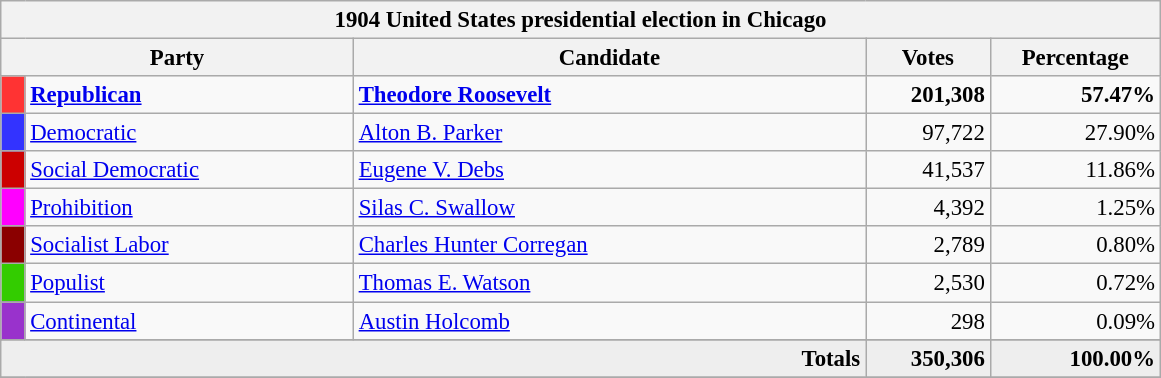<table class="wikitable" style="font-size: 95%;">
<tr>
<th colspan="6">1904 United States presidential election in Chicago</th>
</tr>
<tr>
<th colspan="2" style="width: 15em">Party</th>
<th style="width: 22em">Candidate</th>
<th style="width: 5em">Votes</th>
<th style="width: 7em">Percentage</th>
</tr>
<tr>
<th style="background-color:#FF3333; width: 3px"></th>
<td style="width: 130px"><strong><a href='#'>Republican</a></strong></td>
<td><strong><a href='#'>Theodore Roosevelt</a></strong></td>
<td align="right"><strong>201,308</strong></td>
<td align="right"><strong>57.47%</strong></td>
</tr>
<tr>
<th style="background-color:#3333FF; width: 3px"></th>
<td style="width: 130px"><a href='#'>Democratic</a></td>
<td><a href='#'>Alton B. Parker</a></td>
<td align="right">97,722</td>
<td align="right">27.90%</td>
</tr>
<tr>
<th style="background-color:#c00; width: 3px"></th>
<td style="width: 130px"><a href='#'>Social Democratic</a></td>
<td><a href='#'>Eugene V. Debs</a></td>
<td align="right">41,537</td>
<td align="right">11.86%</td>
</tr>
<tr>
<th style="background-color:#FF00FF; width: 3px"></th>
<td style="width: 130px"><a href='#'>Prohibition</a></td>
<td><a href='#'>Silas C. Swallow</a></td>
<td align="right">4,392</td>
<td align="right">1.25%</td>
</tr>
<tr>
<th style="background-color:#8B0000; width: 3px"></th>
<td style="width: 130px"><a href='#'>Socialist Labor</a></td>
<td><a href='#'>Charles Hunter Corregan</a></td>
<td align="right">2,789</td>
<td align="right">0.80%</td>
</tr>
<tr>
<th style="background-color:#3c0; width: 3px"></th>
<td style="width: 130px"><a href='#'>Populist</a></td>
<td><a href='#'>Thomas E. Watson</a></td>
<td align="right">2,530</td>
<td align="right">0.72%</td>
</tr>
<tr>
<th style="background-color:#9932CC; width: 3px"></th>
<td style="width: 130px"><a href='#'>Continental</a></td>
<td><a href='#'>Austin Holcomb</a></td>
<td align="right">298</td>
<td align="right">0.09%</td>
</tr>
<tr>
</tr>
<tr bgcolor="#EEEEEE">
<td colspan="3" align="right"><strong>Totals</strong></td>
<td align="right"><strong>350,306</strong></td>
<td align="right"><strong>100.00%</strong></td>
</tr>
<tr bgcolor="#EEEEEE">
</tr>
</table>
